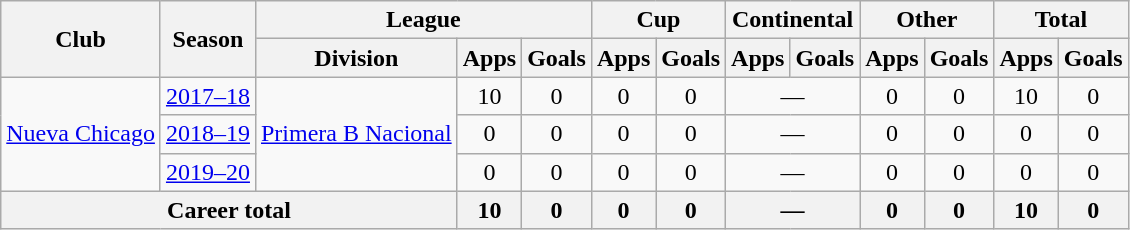<table class="wikitable" style="text-align:center">
<tr>
<th rowspan="2">Club</th>
<th rowspan="2">Season</th>
<th colspan="3">League</th>
<th colspan="2">Cup</th>
<th colspan="2">Continental</th>
<th colspan="2">Other</th>
<th colspan="2">Total</th>
</tr>
<tr>
<th>Division</th>
<th>Apps</th>
<th>Goals</th>
<th>Apps</th>
<th>Goals</th>
<th>Apps</th>
<th>Goals</th>
<th>Apps</th>
<th>Goals</th>
<th>Apps</th>
<th>Goals</th>
</tr>
<tr>
<td rowspan="3"><a href='#'>Nueva Chicago</a></td>
<td><a href='#'>2017–18</a></td>
<td rowspan="3"><a href='#'>Primera B Nacional</a></td>
<td>10</td>
<td>0</td>
<td>0</td>
<td>0</td>
<td colspan="2">—</td>
<td>0</td>
<td>0</td>
<td>10</td>
<td>0</td>
</tr>
<tr>
<td><a href='#'>2018–19</a></td>
<td>0</td>
<td>0</td>
<td>0</td>
<td>0</td>
<td colspan="2">—</td>
<td>0</td>
<td>0</td>
<td>0</td>
<td>0</td>
</tr>
<tr>
<td><a href='#'>2019–20</a></td>
<td>0</td>
<td>0</td>
<td>0</td>
<td>0</td>
<td colspan="2">—</td>
<td>0</td>
<td>0</td>
<td>0</td>
<td>0</td>
</tr>
<tr>
<th colspan="3">Career total</th>
<th>10</th>
<th>0</th>
<th>0</th>
<th>0</th>
<th colspan="2">—</th>
<th>0</th>
<th>0</th>
<th>10</th>
<th>0</th>
</tr>
</table>
